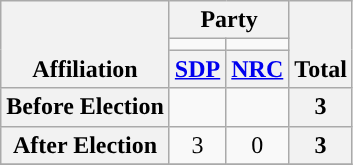<table class=wikitable style="text-align:center">
<tr style="vertical-align:bottom;">
<th rowspan=3>Affiliation</th>
<th colspan=2>Party</th>
<th rowspan=3>Total</th>
</tr>
<tr>
<td style="background-color:"></td>
<td style="background-color:"></td>
</tr>
<tr>
<th><a href='#'>SDP</a></th>
<th><a href='#'>NRC</a></th>
</tr>
<tr>
<th>Before Election</th>
<td></td>
<td></td>
<th>3</th>
</tr>
<tr>
<th>After Election</th>
<td>3</td>
<td>0</td>
<th>3</th>
</tr>
<tr>
</tr>
</table>
